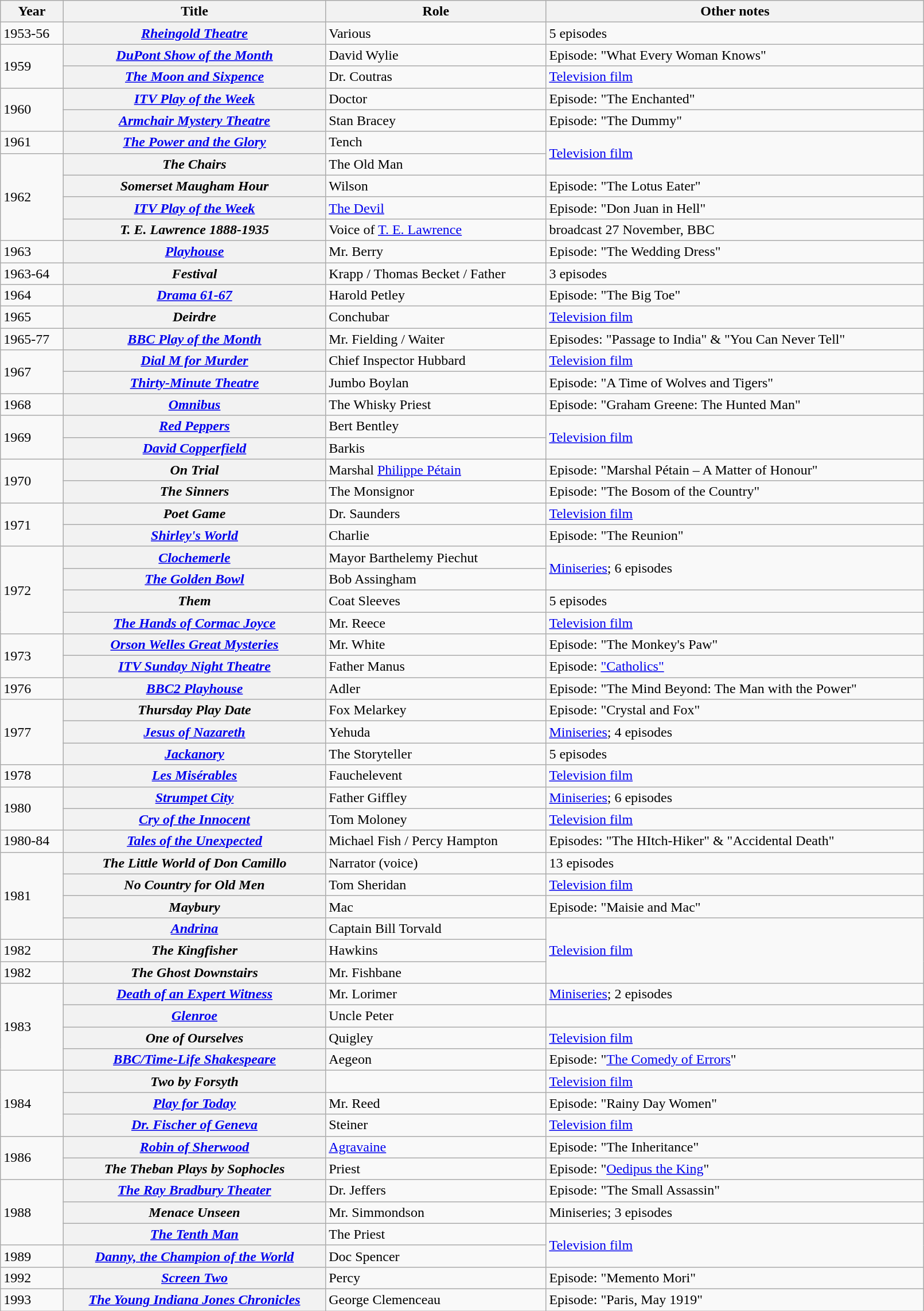<table class="wikitable plainrowheaders sortable" style="margin-right: 0;" width="85%">
<tr>
<th scope="col">Year</th>
<th scope="col">Title</th>
<th scope="col">Role</th>
<th scope="col" class="unsortable">Other notes</th>
</tr>
<tr>
<td>1953-56</td>
<th scope="row"><em><a href='#'>Rheingold Theatre</a></em></th>
<td>Various</td>
<td>5 episodes</td>
</tr>
<tr>
<td rowspan="2">1959</td>
<th scope="row"><em><a href='#'>DuPont Show of the Month</a></em></th>
<td>David Wylie</td>
<td>Episode: "What Every Woman Knows"</td>
</tr>
<tr>
<th scope="row"><a href='#'><em>The Moon and Sixpence</em></a></th>
<td>Dr. Coutras</td>
<td><a href='#'>Television film</a></td>
</tr>
<tr>
<td rowspan="2">1960</td>
<th scope="row"><em><a href='#'>ITV Play of the Week</a></em></th>
<td>Doctor</td>
<td>Episode: "The Enchanted"</td>
</tr>
<tr>
<th scope="row"><em><a href='#'>Armchair Mystery Theatre</a></em></th>
<td>Stan Bracey</td>
<td>Episode: "The Dummy"</td>
</tr>
<tr>
<td>1961</td>
<th scope="row"><a href='#'><em>The Power and the Glory</em></a></th>
<td>Tench</td>
<td rowspan="2"><a href='#'>Television film</a></td>
</tr>
<tr>
<td rowspan="4">1962</td>
<th scope="row"><em>The Chairs</em></th>
<td>The Old Man</td>
</tr>
<tr>
<th scope="row"><em>Somerset Maugham Hour</em></th>
<td>Wilson</td>
<td>Episode: "The Lotus Eater"</td>
</tr>
<tr>
<th scope="row"><em><a href='#'>ITV Play of the Week</a></em></th>
<td><a href='#'>The Devil</a></td>
<td>Episode: "Don Juan in Hell"</td>
</tr>
<tr>
<th scope="row"><em>T. E. Lawrence 1888-1935</em></th>
<td>Voice of <a href='#'>T. E. Lawrence</a></td>
<td>broadcast 27 November, BBC</td>
</tr>
<tr>
<td>1963</td>
<th scope="row"><a href='#'><em>Playhouse</em></a></th>
<td>Mr. Berry</td>
<td>Episode: "The Wedding Dress"</td>
</tr>
<tr>
<td>1963-64</td>
<th scope="row"><em>Festival</em></th>
<td>Krapp / Thomas Becket / Father</td>
<td>3 episodes</td>
</tr>
<tr>
<td>1964</td>
<th scope="row"><em><a href='#'>Drama 61-67</a></em></th>
<td>Harold Petley</td>
<td>Episode: "The Big Toe"</td>
</tr>
<tr>
<td>1965</td>
<th scope="row"><em>Deirdre</em></th>
<td>Conchubar</td>
<td><a href='#'>Television film</a></td>
</tr>
<tr>
<td>1965-77</td>
<th scope="row"><em><a href='#'>BBC Play of the Month</a></em></th>
<td>Mr. Fielding / Waiter</td>
<td>Episodes: "Passage to India" & "You Can Never Tell"</td>
</tr>
<tr>
<td rowspan="2">1967</td>
<th scope="row"><em><a href='#'>Dial M for Murder</a></em></th>
<td>Chief Inspector Hubbard</td>
<td><a href='#'>Television film</a></td>
</tr>
<tr>
<th scope="row"><em><a href='#'>Thirty-Minute Theatre</a></em></th>
<td>Jumbo Boylan</td>
<td>Episode: "A Time of Wolves and Tigers"</td>
</tr>
<tr>
<td>1968</td>
<th scope="row"><a href='#'><em>Omnibus</em></a></th>
<td>The Whisky Priest</td>
<td>Episode: "Graham Greene: The Hunted Man"</td>
</tr>
<tr>
<td rowspan="2">1969</td>
<th scope="row"><em><a href='#'>Red Peppers</a></em></th>
<td>Bert Bentley</td>
<td rowspan="2"><a href='#'>Television film</a></td>
</tr>
<tr>
<th scope="row"><a href='#'><em>David Copperfield</em></a></th>
<td>Barkis</td>
</tr>
<tr>
<td rowspan="2">1970</td>
<th scope="row"><em>On Trial</em></th>
<td>Marshal <a href='#'>Philippe Pétain</a></td>
<td>Episode: "Marshal Pétain – A Matter of Honour"</td>
</tr>
<tr>
<th scope="row"><em>The Sinners</em></th>
<td>The Monsignor</td>
<td>Episode: "The Bosom of the Country"</td>
</tr>
<tr>
<td rowspan="2">1971</td>
<th scope="row"><em>Poet Game</em></th>
<td>Dr. Saunders</td>
<td><a href='#'>Television film</a></td>
</tr>
<tr>
<th scope="row"><em><a href='#'>Shirley's World</a></em></th>
<td>Charlie</td>
<td>Episode: "The Reunion"</td>
</tr>
<tr>
<td rowspan="4">1972</td>
<th scope="row"><a href='#'><em>Clochemerle</em></a></th>
<td>Mayor Barthelemy Piechut</td>
<td rowspan="2"><a href='#'>Miniseries</a>; 6 episodes</td>
</tr>
<tr>
<th scope="row"><a href='#'><em>The Golden Bowl</em></a></th>
<td>Bob Assingham</td>
</tr>
<tr>
<th scope="row"><em>Them</em></th>
<td>Coat Sleeves</td>
<td>5 episodes</td>
</tr>
<tr>
<th scope="row"><em><a href='#'>The Hands of Cormac Joyce</a></em></th>
<td>Mr. Reece</td>
<td><a href='#'>Television film</a></td>
</tr>
<tr>
<td rowspan="2">1973</td>
<th scope="row"><em><a href='#'>Orson Welles Great Mysteries</a></em></th>
<td>Mr. White</td>
<td>Episode: "The Monkey's Paw"</td>
</tr>
<tr>
<th scope="row"><em><a href='#'>ITV Sunday Night Theatre</a></em></th>
<td>Father Manus</td>
<td>Episode: <a href='#'>"Catholics"</a></td>
</tr>
<tr>
<td>1976</td>
<th scope="row"><em><a href='#'>BBC2 Playhouse</a></em></th>
<td>Adler</td>
<td>Episode: "The Mind Beyond: The Man with the Power"</td>
</tr>
<tr>
<td rowspan="3">1977</td>
<th scope="row"><em>Thursday Play Date</em></th>
<td>Fox Melarkey</td>
<td>Episode: "Crystal and Fox"</td>
</tr>
<tr>
<th scope="row"><a href='#'><em>Jesus of Nazareth</em></a></th>
<td>Yehuda</td>
<td><a href='#'>Miniseries</a>; 4 episodes</td>
</tr>
<tr>
<th scope="row"><em><a href='#'>Jackanory</a></em></th>
<td>The Storyteller</td>
<td>5 episodes</td>
</tr>
<tr>
<td>1978</td>
<th scope="row"><a href='#'><em>Les Misérables</em></a></th>
<td>Fauchelevent</td>
<td><a href='#'>Television film</a></td>
</tr>
<tr>
<td rowspan="2">1980</td>
<th scope="row"><a href='#'><em>Strumpet City</em></a></th>
<td>Father Giffley</td>
<td><a href='#'>Miniseries</a>; 6 episodes</td>
</tr>
<tr>
<th scope="row"><em><a href='#'>Cry of the Innocent</a></em></th>
<td>Tom Moloney</td>
<td><a href='#'>Television film</a></td>
</tr>
<tr>
<td>1980-84</td>
<th scope="row"><em><a href='#'>Tales of the Unexpected</a></em></th>
<td>Michael Fish / Percy Hampton</td>
<td>Episodes: "The HItch-Hiker" & "Accidental Death"</td>
</tr>
<tr>
<td rowspan="4">1981</td>
<th scope="row"><em>The Little World of Don Camillo</em></th>
<td>Narrator (voice)</td>
<td>13 episodes</td>
</tr>
<tr>
<th scope="row"><em>No Country for Old Men</em></th>
<td>Tom Sheridan</td>
<td><a href='#'>Television film</a></td>
</tr>
<tr>
<th scope="row"><em>Maybury</em></th>
<td>Mac</td>
<td>Episode: "Maisie and Mac"</td>
</tr>
<tr>
<th scope="row"><a href='#'><em>Andrina</em></a></th>
<td>Captain Bill Torvald</td>
<td rowspan="3"><a href='#'>Television film</a></td>
</tr>
<tr>
<td>1982</td>
<th scope="row"><em>The Kingfisher</em></th>
<td>Hawkins</td>
</tr>
<tr>
<td>1982</td>
<th scope="row"><em>The Ghost Downstairs</em></th>
<td>Mr. Fishbane</td>
</tr>
<tr>
<td rowspan="4">1983</td>
<th scope="row"><em><a href='#'>Death of an Expert Witness</a></em></th>
<td>Mr. Lorimer</td>
<td><a href='#'>Miniseries</a>; 2 episodes</td>
</tr>
<tr>
<th scope="row"><em><a href='#'>Glenroe</a></em></th>
<td>Uncle Peter</td>
<td></td>
</tr>
<tr>
<th scope="row"><em>One of Ourselves</em></th>
<td>Quigley</td>
<td><a href='#'>Television film</a></td>
</tr>
<tr>
<th scope="row"><a href='#'><em>BBC/Time-Life Shakespeare</em></a></th>
<td>Aegeon</td>
<td>Episode: "<a href='#'>The Comedy of Errors</a>"</td>
</tr>
<tr>
<td rowspan="3">1984</td>
<th scope="row"><em>Two by Forsyth</em></th>
<td></td>
<td><a href='#'>Television film</a></td>
</tr>
<tr>
<th scope="row"><em><a href='#'>Play for Today</a></em></th>
<td>Mr. Reed</td>
<td>Episode: "Rainy Day Women"</td>
</tr>
<tr>
<th scope="row"><a href='#'><em>Dr. Fischer of Geneva</em></a></th>
<td>Steiner</td>
<td><a href='#'>Television film</a></td>
</tr>
<tr>
<td rowspan="2">1986</td>
<th scope="row"><em><a href='#'>Robin of Sherwood</a></em></th>
<td><a href='#'>Agravaine</a></td>
<td>Episode: "The Inheritance"</td>
</tr>
<tr>
<th scope="row"><em>The Theban Plays by Sophocles</em></th>
<td>Priest</td>
<td>Episode: "<a href='#'>Oedipus the King</a>"</td>
</tr>
<tr>
<td rowspan="3">1988</td>
<th scope="row"><em><a href='#'>The Ray Bradbury Theater</a></em></th>
<td>Dr. Jeffers</td>
<td>Episode: "The Small Assassin"</td>
</tr>
<tr>
<th scope="row"><em>Menace Unseen</em></th>
<td>Mr. Simmondson</td>
<td>Miniseries; 3 episodes</td>
</tr>
<tr>
<th scope="row"><a href='#'><em>The Tenth Man</em></a></th>
<td>The Priest</td>
<td rowspan="2"><a href='#'>Television film</a></td>
</tr>
<tr>
<td>1989</td>
<th scope="row"><a href='#'><em>Danny, the Champion of the World</em></a></th>
<td>Doc Spencer</td>
</tr>
<tr>
<td>1992</td>
<th scope="row"><em><a href='#'>Screen Two</a></em></th>
<td>Percy</td>
<td>Episode: "Memento Mori"</td>
</tr>
<tr>
<td>1993</td>
<th scope="row"><em><a href='#'>The Young Indiana Jones Chronicles</a></em></th>
<td>George Clemenceau</td>
<td>Episode: "Paris, May 1919"</td>
</tr>
</table>
